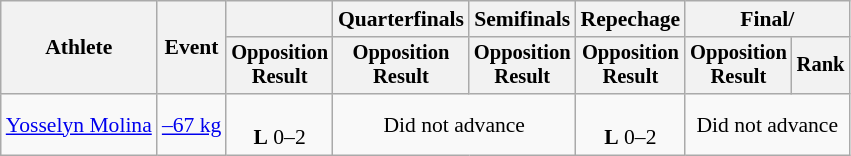<table class=wikitable style=font-size:90%;text-align:center>
<tr>
<th rowspan=2>Athlete</th>
<th rowspan=2>Event</th>
<th></th>
<th>Quarterfinals</th>
<th>Semifinals</th>
<th>Repechage</th>
<th colspan=2>Final/ </th>
</tr>
<tr style=font-size:95%>
<th>Opposition<br>Result</th>
<th>Opposition<br>Result</th>
<th>Opposition<br>Result</th>
<th>Opposition<br>Result</th>
<th>Opposition<br>Result</th>
<th>Rank</th>
</tr>
<tr align=center>
<td align=left><a href='#'>Yosselyn Molina</a></td>
<td align=left><a href='#'>–67 kg</a></td>
<td><br><strong>L</strong> 0–2</td>
<td colspan=2>Did not advance</td>
<td><br><strong>L</strong> 0–2</td>
<td colspan=2>Did not advance</td>
</tr>
</table>
